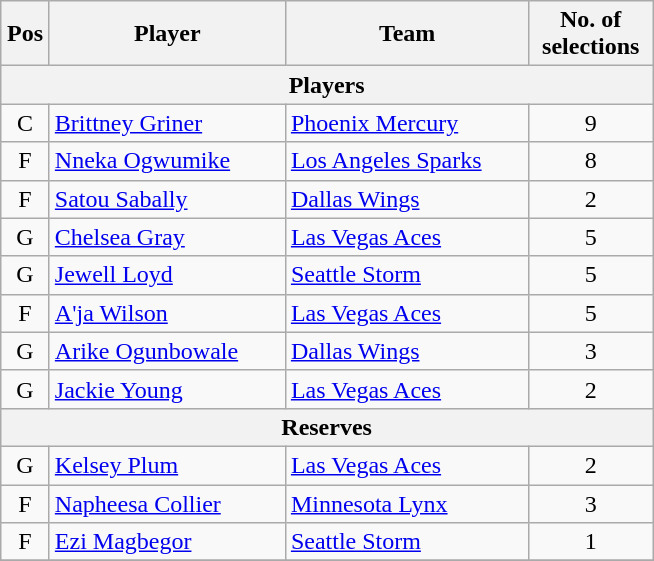<table class="wikitable" style="text-align:center">
<tr>
<th scope="col" width="25px">Pos</th>
<th scope="col" width="150px">Player</th>
<th scope="col" width="155px">Team</th>
<th scope="col" width="75px">No. of selections</th>
</tr>
<tr>
<th scope="col" colspan="4">Players</th>
</tr>
<tr>
<td>C</td>
<td style="text-align:left"><a href='#'>Brittney Griner</a></td>
<td style="text-align:left"><a href='#'>Phoenix Mercury</a></td>
<td>9</td>
</tr>
<tr>
<td>F</td>
<td style="text-align:left"><a href='#'>Nneka Ogwumike</a></td>
<td style="text-align:left"><a href='#'>Los Angeles Sparks</a></td>
<td>8</td>
</tr>
<tr>
<td>F</td>
<td style="text-align:left"><a href='#'>Satou Sabally</a></td>
<td style="text-align:left"><a href='#'>Dallas Wings</a></td>
<td>2</td>
</tr>
<tr>
<td>G</td>
<td style="text-align:left"><a href='#'>Chelsea Gray</a></td>
<td style="text-align:left"><a href='#'>Las Vegas Aces</a></td>
<td>5</td>
</tr>
<tr>
<td>G</td>
<td style="text-align:left"><a href='#'>Jewell Loyd</a></td>
<td style="text-align:left"><a href='#'>Seattle Storm</a></td>
<td>5</td>
</tr>
<tr>
<td>F</td>
<td style="text-align:left"><a href='#'>A'ja Wilson</a></td>
<td style="text-align:left"><a href='#'>Las Vegas Aces</a></td>
<td>5</td>
</tr>
<tr>
<td>G</td>
<td style="text-align:left"><a href='#'>Arike Ogunbowale</a></td>
<td style="text-align:left"><a href='#'>Dallas Wings</a></td>
<td>3</td>
</tr>
<tr>
<td>G</td>
<td style="text-align:left"><a href='#'>Jackie Young</a></td>
<td style="text-align:left"><a href='#'>Las Vegas Aces</a></td>
<td>2</td>
</tr>
<tr>
<th scope="col" colspan="4">Reserves</th>
</tr>
<tr>
<td>G</td>
<td style="text-align:left"><a href='#'>Kelsey Plum</a></td>
<td style="text-align:left"><a href='#'>Las Vegas Aces</a></td>
<td>2</td>
</tr>
<tr>
<td>F</td>
<td style="text-align:left"><a href='#'>Napheesa Collier</a></td>
<td style="text-align:left"><a href='#'>Minnesota Lynx</a></td>
<td>3</td>
</tr>
<tr>
<td>F</td>
<td style="text-align:left"><a href='#'>Ezi Magbegor</a></td>
<td style="text-align:left"><a href='#'>Seattle Storm</a></td>
<td>1</td>
</tr>
<tr>
</tr>
</table>
